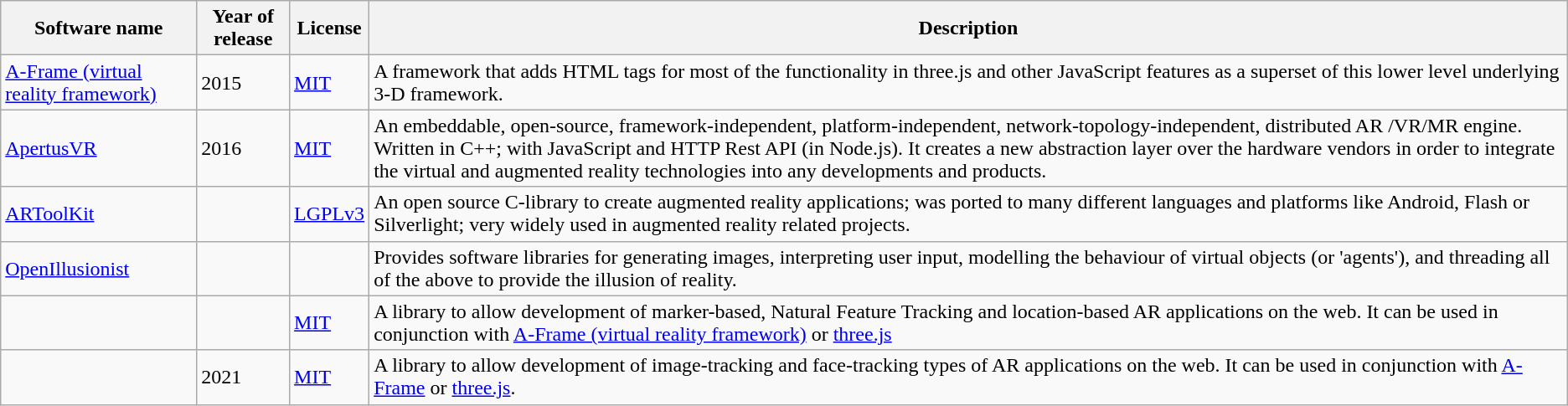<table class="wikitable">
<tr>
<th>Software name</th>
<th>Year of release</th>
<th>License</th>
<th>Description</th>
</tr>
<tr>
<td><a href='#'>A-Frame (virtual reality framework)</a></td>
<td>2015</td>
<td><a href='#'>MIT</a></td>
<td>A framework that adds HTML tags for most of the functionality in three.js and other JavaScript features as a superset of this lower level underlying 3-D framework.</td>
</tr>
<tr>
<td><a href='#'>ApertusVR</a></td>
<td>2016</td>
<td><a href='#'>MIT</a></td>
<td>An embeddable, open-source, framework-independent, platform-independent, network-topology-independent, distributed AR /VR/MR engine. Written in C++; with JavaScript and HTTP Rest API (in Node.js). It creates a new abstraction layer over the hardware vendors in order to integrate the virtual and augmented reality technologies into any developments and products.</td>
</tr>
<tr>
<td><a href='#'>ARToolKit</a></td>
<td></td>
<td><a href='#'>LGPLv3</a></td>
<td>An open source C-library to create augmented reality applications; was ported to many different languages and platforms like Android, Flash or Silverlight; very widely used in augmented reality related projects.</td>
</tr>
<tr>
<td><a href='#'>OpenIllusionist</a></td>
<td></td>
<td></td>
<td>Provides software libraries for generating images, interpreting user input, modelling the behaviour of virtual objects (or 'agents'), and threading all of the above to provide the illusion of reality.</td>
</tr>
<tr>
<td></td>
<td></td>
<td><a href='#'>MIT</a></td>
<td>A library to allow development of marker-based, Natural Feature Tracking and location-based AR applications on the web. It can be used in conjunction with <a href='#'>A-Frame (virtual reality framework)</a> or <a href='#'>three.js</a></td>
</tr>
<tr>
<td></td>
<td>2021</td>
<td><a href='#'>MIT</a></td>
<td>A library to allow development of image-tracking and face-tracking types of AR applications on the web. It can be used in conjunction with <a href='#'>A-Frame</a> or <a href='#'>three.js</a>.</td>
</tr>
</table>
